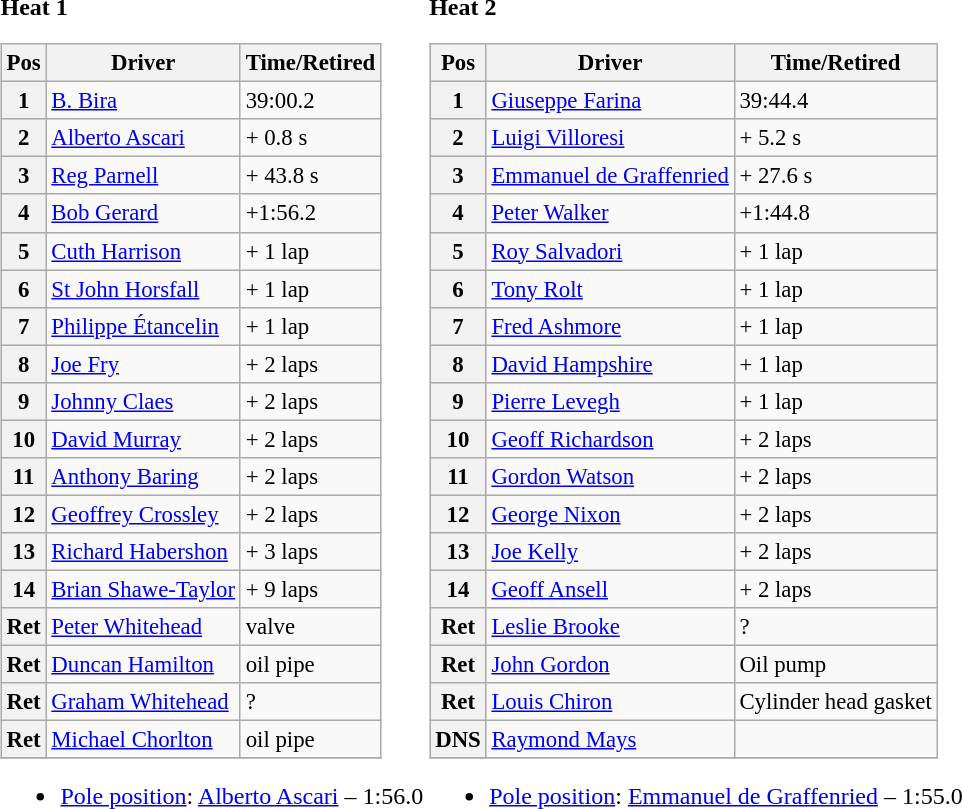<table>
<tr>
<td><strong>Heat 1</strong><br><table class="wikitable" style="font-size: 95%;"|>
<tr>
<th>Pos</th>
<th>Driver</th>
<th>Time/Retired</th>
</tr>
<tr>
<th>1</th>
<td> <a href='#'>B. Bira</a></td>
<td>39:00.2</td>
</tr>
<tr>
<th>2</th>
<td> <a href='#'>Alberto Ascari</a></td>
<td>+ 0.8 s</td>
</tr>
<tr>
<th>3</th>
<td> <a href='#'>Reg Parnell</a></td>
<td>+ 43.8 s</td>
</tr>
<tr>
<th>4</th>
<td> <a href='#'>Bob Gerard</a></td>
<td>+1:56.2</td>
</tr>
<tr>
<th>5</th>
<td> <a href='#'>Cuth Harrison</a></td>
<td>+ 1 lap</td>
</tr>
<tr>
<th>6</th>
<td> <a href='#'>St John Horsfall</a></td>
<td>+ 1 lap</td>
</tr>
<tr>
<th>7</th>
<td> <a href='#'>Philippe Étancelin</a></td>
<td>+ 1 lap</td>
</tr>
<tr>
<th>8</th>
<td> <a href='#'>Joe Fry</a></td>
<td>+ 2 laps</td>
</tr>
<tr>
<th>9</th>
<td> <a href='#'>Johnny Claes</a></td>
<td>+ 2 laps</td>
</tr>
<tr>
<th>10</th>
<td> <a href='#'>David Murray</a></td>
<td>+ 2 laps</td>
</tr>
<tr>
<th>11</th>
<td> <a href='#'>Anthony Baring</a></td>
<td>+ 2 laps</td>
</tr>
<tr>
<th>12</th>
<td> <a href='#'>Geoffrey Crossley</a></td>
<td>+ 2 laps</td>
</tr>
<tr>
<th>13</th>
<td> <a href='#'>Richard Habershon</a></td>
<td>+ 3 laps</td>
</tr>
<tr>
<th>14</th>
<td> <a href='#'>Brian Shawe-Taylor</a></td>
<td>+ 9 laps</td>
</tr>
<tr>
<th>Ret</th>
<td> <a href='#'>Peter Whitehead</a></td>
<td>valve</td>
</tr>
<tr>
<th>Ret</th>
<td> <a href='#'>Duncan Hamilton</a></td>
<td>oil pipe</td>
</tr>
<tr>
<th>Ret</th>
<td> <a href='#'>Graham Whitehead</a></td>
<td>?</td>
</tr>
<tr>
<th>Ret</th>
<td> <a href='#'>Michael Chorlton</a></td>
<td>oil pipe</td>
</tr>
<tr>
</tr>
</table>
<ul><li><a href='#'>Pole position</a>: <a href='#'>Alberto Ascari</a> – 1:56.0</li></ul></td>
<td valign="top"><strong>Heat 2</strong><br><table class="wikitable" style="font-size: 95%;"|>
<tr>
<th>Pos</th>
<th>Driver</th>
<th>Time/Retired</th>
</tr>
<tr>
<th>1</th>
<td> <a href='#'>Giuseppe Farina</a></td>
<td>39:44.4</td>
</tr>
<tr>
<th>2</th>
<td> <a href='#'>Luigi Villoresi</a></td>
<td>+ 5.2 s</td>
</tr>
<tr>
<th>3</th>
<td> <a href='#'>Emmanuel de Graffenried</a></td>
<td>+ 27.6 s</td>
</tr>
<tr>
<th>4</th>
<td> <a href='#'>Peter Walker</a></td>
<td>+1:44.8</td>
</tr>
<tr>
<th>5</th>
<td> <a href='#'>Roy Salvadori</a></td>
<td>+ 1 lap</td>
</tr>
<tr>
<th>6</th>
<td> <a href='#'>Tony Rolt</a></td>
<td>+ 1 lap</td>
</tr>
<tr>
<th>7</th>
<td> <a href='#'>Fred Ashmore</a></td>
<td>+ 1 lap</td>
</tr>
<tr>
<th>8</th>
<td> <a href='#'>David Hampshire</a></td>
<td>+ 1 lap</td>
</tr>
<tr>
<th>9</th>
<td> <a href='#'>Pierre Levegh</a></td>
<td>+ 1 lap</td>
</tr>
<tr>
<th>10</th>
<td> <a href='#'>Geoff Richardson</a></td>
<td>+ 2 laps</td>
</tr>
<tr>
<th>11</th>
<td> <a href='#'>Gordon Watson</a></td>
<td>+ 2 laps</td>
</tr>
<tr>
<th>12</th>
<td> <a href='#'>George Nixon</a></td>
<td>+ 2 laps</td>
</tr>
<tr>
<th>13</th>
<td> <a href='#'>Joe Kelly</a></td>
<td>+ 2 laps</td>
</tr>
<tr>
<th>14</th>
<td> <a href='#'>Geoff Ansell</a></td>
<td>+ 2 laps</td>
</tr>
<tr>
<th>Ret</th>
<td> <a href='#'>Leslie Brooke</a></td>
<td>?</td>
</tr>
<tr>
<th>Ret</th>
<td> <a href='#'>John Gordon</a></td>
<td>Oil pump</td>
</tr>
<tr>
<th>Ret</th>
<td> <a href='#'>Louis Chiron</a></td>
<td>Cylinder head gasket</td>
</tr>
<tr>
<th>DNS</th>
<td> <a href='#'>Raymond Mays</a></td>
<td></td>
</tr>
<tr>
</tr>
</table>
<ul><li><a href='#'>Pole position</a>: <a href='#'>Emmanuel de Graffenried</a> – 1:55.0</li></ul></td>
</tr>
</table>
